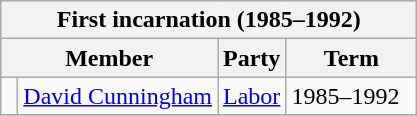<table class="wikitable">
<tr>
<th colspan="4">First incarnation (1985–1992)</th>
</tr>
<tr>
<th colspan="2">Member</th>
<th>Party</th>
<th>Term</th>
</tr>
<tr>
<td> </td>
<td><a href='#'>David Cunningham</a></td>
<td><a href='#'>Labor</a></td>
<td>1985–1992  </td>
</tr>
<tr>
</tr>
</table>
